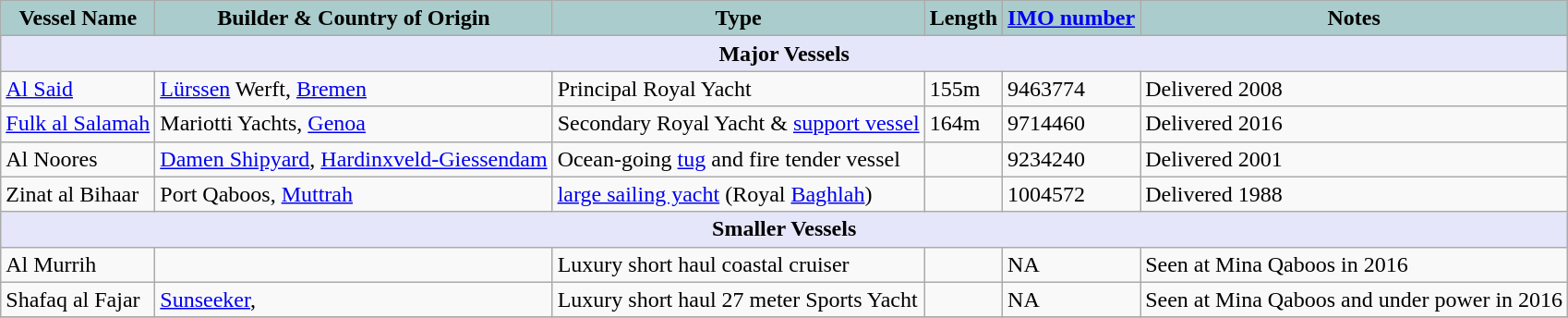<table class="wikitable">
<tr>
<th style="text-align:center; background:#acc;">Vessel Name</th>
<th style="text-align: center; background:#acc;">Builder & Country of Origin</th>
<th style="text-align:l center; background:#acc;">Type</th>
<th style="text-align:center; background:#acc;">Length</th>
<th style="text-align: center; background:#acc;"><a href='#'>IMO number</a></th>
<th style="text-align: center; background:#acc;">Notes</th>
</tr>
<tr>
<th style="align: center; background: lavender;" colspan="6">Major Vessels</th>
</tr>
<tr>
<td><a href='#'>Al Said</a></td>
<td><a href='#'>Lürssen</a> Werft, <a href='#'>Bremen</a> </td>
<td>Principal Royal Yacht</td>
<td>155m</td>
<td>9463774</td>
<td>Delivered 2008 </td>
</tr>
<tr>
<td><a href='#'>Fulk al Salamah</a></td>
<td>Mariotti Yachts, <a href='#'>Genoa</a> </td>
<td>Secondary Royal Yacht & <a href='#'>support vessel</a></td>
<td>164m</td>
<td>9714460</td>
<td>Delivered 2016 </td>
</tr>
<tr>
<td>Al Noores</td>
<td><a href='#'>Damen Shipyard</a>, <a href='#'>Hardinxveld-Giessendam</a> </td>
<td>Ocean-going <a href='#'>tug</a> and fire tender vessel</td>
<td></td>
<td>9234240</td>
<td>Delivered 2001 </td>
</tr>
<tr>
<td>Zinat al Bihaar</td>
<td>Port Qaboos, <a href='#'>Muttrah</a> </td>
<td><a href='#'>large sailing yacht</a> (Royal <a href='#'>Baghlah</a>)</td>
<td></td>
<td>1004572</td>
<td>Delivered 1988 </td>
</tr>
<tr>
<th style="align: center; background: lavender;" colspan="6">Smaller Vessels</th>
</tr>
<tr>
<td>Al Murrih</td>
<td></td>
<td>Luxury short haul coastal cruiser</td>
<td></td>
<td>NA</td>
<td>Seen at Mina Qaboos in 2016 </td>
</tr>
<tr>
<td>Shafaq al Fajar</td>
<td><a href='#'>Sunseeker</a>, </td>
<td>Luxury short haul  27 meter Sports Yacht</td>
<td></td>
<td>NA</td>
<td>Seen at Mina Qaboos and under power in 2016 </td>
</tr>
<tr>
</tr>
</table>
